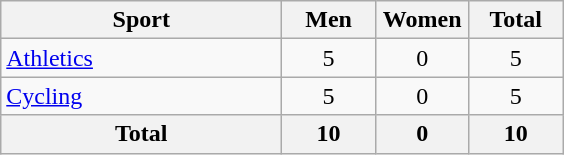<table class="wikitable sortable" style="text-align:center;">
<tr>
<th width=180>Sport</th>
<th width=55>Men</th>
<th width=55>Women</th>
<th width=55>Total</th>
</tr>
<tr>
<td align=left><a href='#'>Athletics</a></td>
<td>5</td>
<td>0</td>
<td>5</td>
</tr>
<tr>
<td align=left><a href='#'>Cycling</a></td>
<td>5</td>
<td>0</td>
<td>5</td>
</tr>
<tr>
<th>Total</th>
<th>10</th>
<th>0</th>
<th>10</th>
</tr>
</table>
